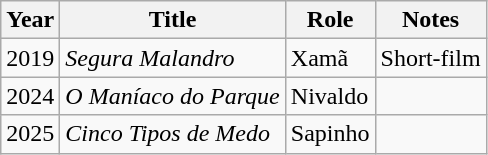<table class="wikitable">
<tr>
<th>Year</th>
<th>Title</th>
<th>Role</th>
<th>Notes</th>
</tr>
<tr>
<td>2019</td>
<td><em>Segura Malandro</em></td>
<td>Xamã</td>
<td>Short-film</td>
</tr>
<tr>
<td>2024</td>
<td><em>O Maníaco do Parque</em></td>
<td>Nivaldo</td>
<td></td>
</tr>
<tr>
<td>2025</td>
<td><em>Cinco Tipos de Medo</em></td>
<td>Sapinho</td>
<td></td>
</tr>
</table>
